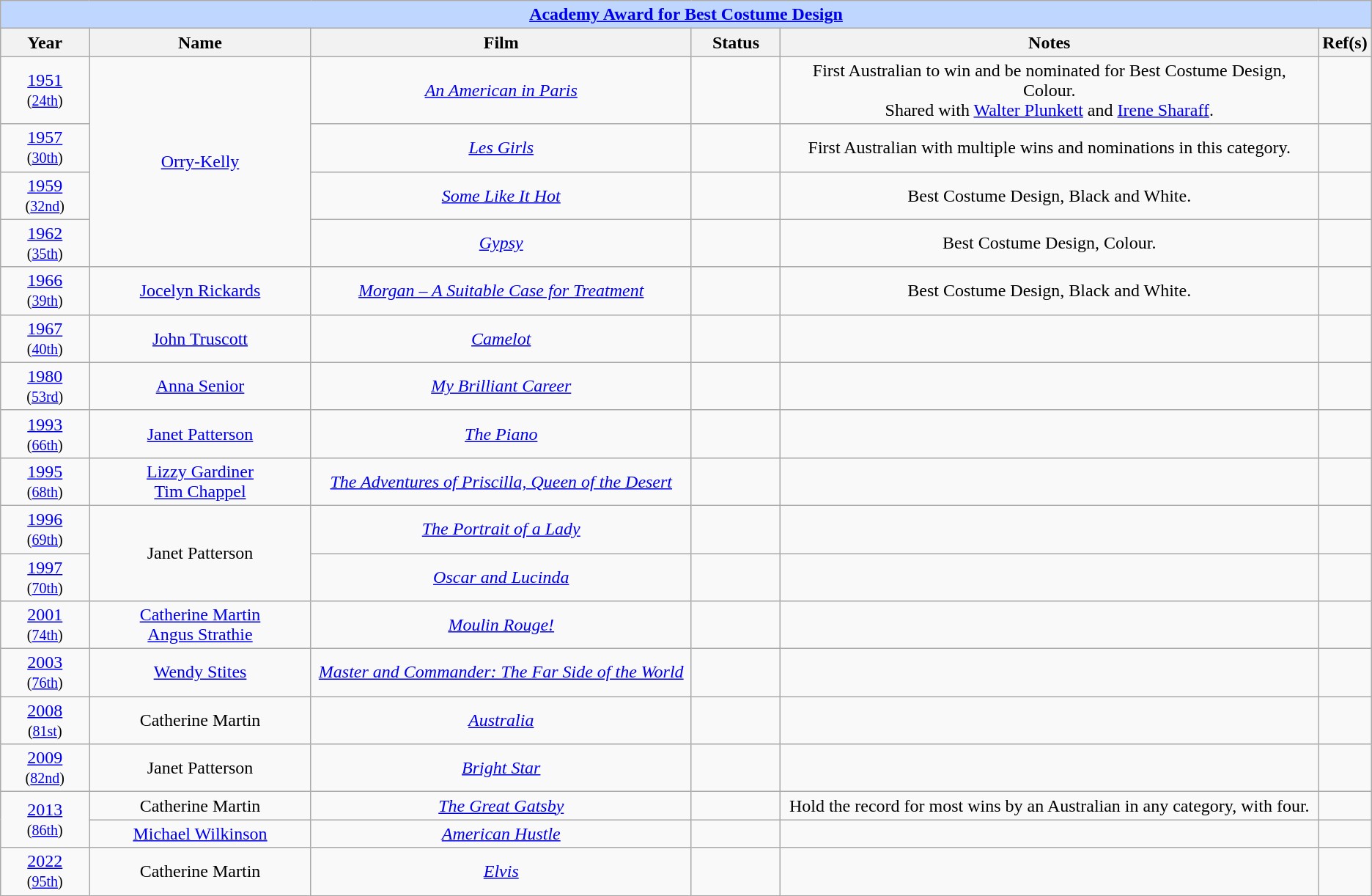<table class="wikitable" style="text-align: center">
<tr style="background:#bfd7ff;">
<td colspan="6" style="text-align:center;"><strong><a href='#'>Academy Award for Best Costume Design</a></strong></td>
</tr>
<tr style="background:#ebf5ff;">
<th style="width:75px;">Year</th>
<th style="width:200px;">Name</th>
<th style="width:350px;">Film</th>
<th style="width:75px;">Status</th>
<th style="width:500px;">Notes</th>
<th width="3">Ref(s)</th>
</tr>
<tr>
<td><a href='#'>1951</a><br><small>(<a href='#'>24th</a>)</small></td>
<td rowspan=4><a href='#'>Orry-Kelly</a></td>
<td><em><a href='#'>An American in Paris</a></em></td>
<td></td>
<td>First Australian to win and be nominated for Best Costume Design, Colour.<br>Shared with <a href='#'>Walter Plunkett</a> and <a href='#'>Irene Sharaff</a>.</td>
<td style="text-align: center"></td>
</tr>
<tr>
<td><a href='#'>1957</a><br><small>(<a href='#'>30th</a>)</small></td>
<td><em><a href='#'>Les Girls</a></em></td>
<td></td>
<td>First Australian with multiple wins and nominations in this category.</td>
<td style="text-align: center"></td>
</tr>
<tr>
<td><a href='#'>1959</a><br><small>(<a href='#'>32nd</a>)</small></td>
<td><em><a href='#'>Some Like It Hot</a></em></td>
<td></td>
<td>Best Costume Design, Black and White.</td>
<td style="text-align: center"></td>
</tr>
<tr>
<td><a href='#'>1962</a><br><small>(<a href='#'>35th</a>)</small></td>
<td><em><a href='#'>Gypsy</a></em></td>
<td></td>
<td>Best Costume Design, Colour.</td>
<td style="text-align: center"></td>
</tr>
<tr>
<td><a href='#'>1966</a><br><small>(<a href='#'>39th</a>)</small></td>
<td><a href='#'>Jocelyn Rickards</a></td>
<td><em><a href='#'>Morgan – A Suitable Case for Treatment</a></em></td>
<td></td>
<td>Best Costume Design, Black and White.</td>
<td style="text-align: center"></td>
</tr>
<tr>
<td><a href='#'>1967</a><br><small>(<a href='#'>40th</a>)</small></td>
<td><a href='#'>John Truscott</a></td>
<td><em><a href='#'>Camelot</a></em></td>
<td></td>
<td></td>
<td style="text-align: center"></td>
</tr>
<tr>
<td style="text-align: center"><a href='#'>1980</a><br><small>(<a href='#'>53rd</a>)</small></td>
<td><a href='#'>Anna Senior</a></td>
<td><em><a href='#'>My Brilliant Career</a></em></td>
<td></td>
<td></td>
<td style="text-align: center"></td>
</tr>
<tr>
<td style="text-align: center"><a href='#'>1993</a><br><small>(<a href='#'>66th</a>)</small></td>
<td><a href='#'>Janet Patterson</a></td>
<td><em><a href='#'>The Piano</a></em></td>
<td></td>
<td></td>
<td style="text-align: center"></td>
</tr>
<tr>
<td style="text-align: center"><a href='#'>1995</a><br><small>(<a href='#'>68th</a>)</small></td>
<td><a href='#'>Lizzy Gardiner</a><br><a href='#'>Tim Chappel</a></td>
<td><em><a href='#'>The Adventures of Priscilla, Queen of the Desert</a></em></td>
<td></td>
<td></td>
<td style="text-align: center"></td>
</tr>
<tr>
<td style="text-align: center"><a href='#'>1996</a><br><small>(<a href='#'>69th</a>)</small></td>
<td rowspan=2>Janet Patterson</td>
<td><em><a href='#'>The Portrait of a Lady</a></em></td>
<td></td>
<td></td>
<td style="text-align: center"></td>
</tr>
<tr>
<td style="text-align: center"><a href='#'>1997</a><br><small>(<a href='#'>70th</a>)</small></td>
<td><em><a href='#'>Oscar and Lucinda</a></em></td>
<td></td>
<td></td>
<td style="text-align: center"></td>
</tr>
<tr>
<td style="text-align: center"><a href='#'>2001</a><br><small>(<a href='#'>74th</a>)</small></td>
<td><a href='#'>Catherine Martin</a><br><a href='#'>Angus Strathie</a></td>
<td><em><a href='#'>Moulin Rouge!</a></em></td>
<td></td>
<td></td>
<td></td>
</tr>
<tr>
<td style="text-align: center"><a href='#'>2003</a><br><small>(<a href='#'>76th</a>)</small></td>
<td><a href='#'>Wendy Stites</a></td>
<td><em><a href='#'>Master and Commander: The Far Side of the World</a></em></td>
<td></td>
<td></td>
<td style="text-align: center"></td>
</tr>
<tr>
<td style="text-align: center"><a href='#'>2008</a><br><small>(<a href='#'>81st</a>)</small></td>
<td>Catherine Martin</td>
<td><em><a href='#'>Australia</a></em></td>
<td></td>
<td></td>
<td style="text-align: center"></td>
</tr>
<tr>
<td style="text-align: center"><a href='#'>2009</a><br><small>(<a href='#'>82nd</a>)</small></td>
<td>Janet Patterson</td>
<td><em><a href='#'>Bright Star</a></em></td>
<td></td>
<td></td>
<td style="text-align: center"></td>
</tr>
<tr>
<td style="text-align: center" rowspan=2><a href='#'>2013</a><br><small>(<a href='#'>86th</a>)</small></td>
<td>Catherine Martin</td>
<td><em><a href='#'>The Great Gatsby</a></em></td>
<td></td>
<td>Hold the record for most wins by an Australian in any category, with four.</td>
<td style="text-align: center"></td>
</tr>
<tr>
<td><a href='#'>Michael Wilkinson</a></td>
<td><em><a href='#'>American Hustle</a></em></td>
<td></td>
<td></td>
<td style="text-align: center"></td>
</tr>
<tr>
<td style="text-align: center"><a href='#'>2022</a><br><small>(<a href='#'>95th</a>)</small></td>
<td>Catherine Martin</td>
<td><em><a href='#'>Elvis</a></em></td>
<td></td>
<td></td>
<td style="text-align: center"></td>
</tr>
<tr>
</tr>
</table>
